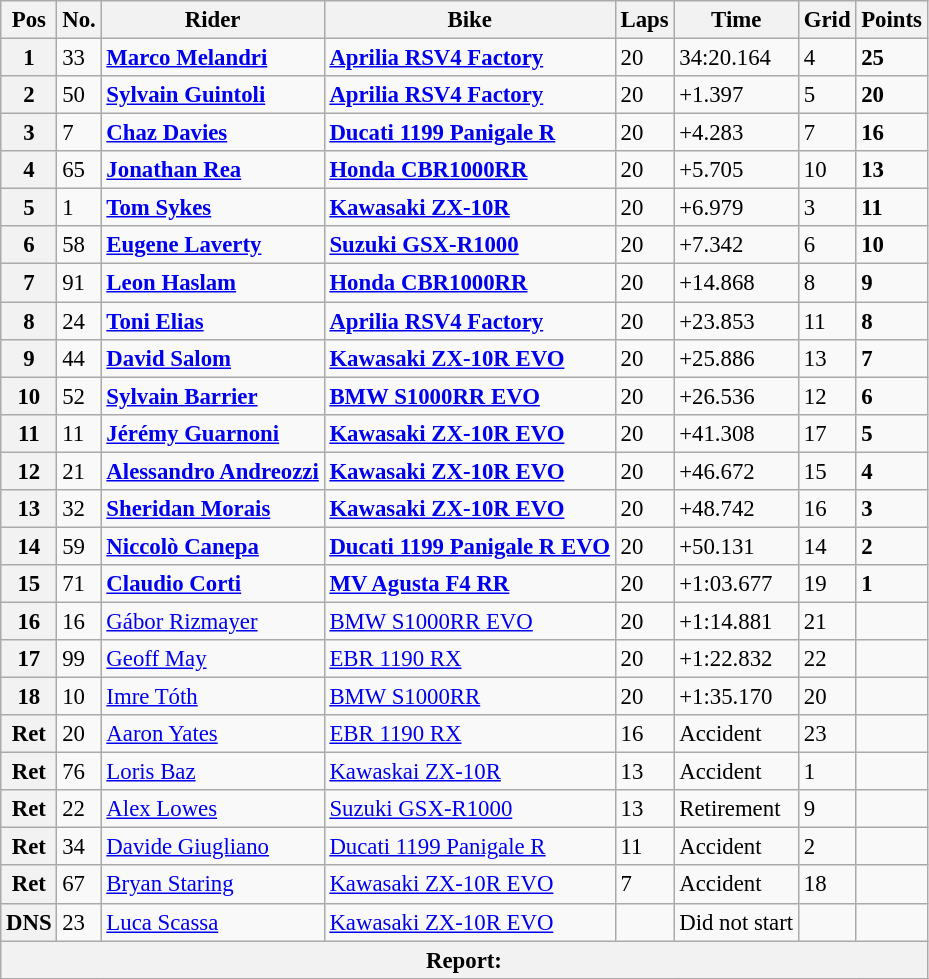<table class="wikitable" style="font-size: 95%;">
<tr>
<th>Pos</th>
<th>No.</th>
<th>Rider</th>
<th>Bike</th>
<th>Laps</th>
<th>Time</th>
<th>Grid</th>
<th>Points</th>
</tr>
<tr>
<th>1</th>
<td>33</td>
<td> <strong><a href='#'>Marco Melandri</a></strong></td>
<td><strong><a href='#'>Aprilia RSV4 Factory</a></strong></td>
<td>20</td>
<td>34:20.164</td>
<td>4</td>
<td><strong>25</strong></td>
</tr>
<tr>
<th>2</th>
<td>50</td>
<td> <strong><a href='#'>Sylvain Guintoli</a></strong></td>
<td><strong><a href='#'>Aprilia RSV4 Factory</a></strong></td>
<td>20</td>
<td>+1.397</td>
<td>5</td>
<td><strong>20</strong></td>
</tr>
<tr>
<th>3</th>
<td>7</td>
<td> <strong><a href='#'>Chaz Davies</a></strong></td>
<td><strong><a href='#'>Ducati 1199 Panigale R</a></strong></td>
<td>20</td>
<td>+4.283</td>
<td>7</td>
<td><strong>16</strong></td>
</tr>
<tr>
<th>4</th>
<td>65</td>
<td> <strong><a href='#'>Jonathan Rea</a></strong></td>
<td><strong><a href='#'>Honda CBR1000RR</a></strong></td>
<td>20</td>
<td>+5.705</td>
<td>10</td>
<td><strong>13</strong></td>
</tr>
<tr>
<th>5</th>
<td>1</td>
<td> <strong><a href='#'>Tom Sykes</a></strong></td>
<td><strong><a href='#'>Kawasaki ZX-10R</a></strong></td>
<td>20</td>
<td>+6.979</td>
<td>3</td>
<td><strong>11</strong></td>
</tr>
<tr>
<th>6</th>
<td>58</td>
<td> <strong><a href='#'>Eugene Laverty</a></strong></td>
<td><strong><a href='#'>Suzuki GSX-R1000</a></strong></td>
<td>20</td>
<td>+7.342</td>
<td>6</td>
<td><strong>10</strong></td>
</tr>
<tr>
<th>7</th>
<td>91</td>
<td> <strong><a href='#'>Leon Haslam</a></strong></td>
<td><strong><a href='#'>Honda CBR1000RR</a></strong></td>
<td>20</td>
<td>+14.868</td>
<td>8</td>
<td><strong>9</strong></td>
</tr>
<tr>
<th>8</th>
<td>24</td>
<td> <strong><a href='#'>Toni Elias</a></strong></td>
<td><strong><a href='#'>Aprilia RSV4 Factory</a></strong></td>
<td>20</td>
<td>+23.853</td>
<td>11</td>
<td><strong>8</strong></td>
</tr>
<tr>
<th>9</th>
<td>44</td>
<td> <strong><a href='#'>David Salom</a></strong></td>
<td><strong><a href='#'>Kawasaki ZX-10R EVO</a></strong></td>
<td>20</td>
<td>+25.886</td>
<td>13</td>
<td><strong>7</strong></td>
</tr>
<tr>
<th>10</th>
<td>52</td>
<td> <strong><a href='#'>Sylvain Barrier</a></strong></td>
<td><strong><a href='#'>BMW S1000RR EVO</a></strong></td>
<td>20</td>
<td>+26.536</td>
<td>12</td>
<td><strong>6</strong></td>
</tr>
<tr>
<th>11</th>
<td>11</td>
<td> <strong><a href='#'>Jérémy Guarnoni</a></strong></td>
<td><strong><a href='#'>Kawasaki ZX-10R EVO</a></strong></td>
<td>20</td>
<td>+41.308</td>
<td>17</td>
<td><strong>5</strong></td>
</tr>
<tr>
<th>12</th>
<td>21</td>
<td> <strong><a href='#'>Alessandro Andreozzi</a></strong></td>
<td><strong><a href='#'>Kawasaki ZX-10R EVO</a></strong></td>
<td>20</td>
<td>+46.672</td>
<td>15</td>
<td><strong>4</strong></td>
</tr>
<tr>
<th>13</th>
<td>32</td>
<td> <strong><a href='#'>Sheridan Morais</a></strong></td>
<td><strong><a href='#'>Kawasaki ZX-10R EVO</a></strong></td>
<td>20</td>
<td>+48.742</td>
<td>16</td>
<td><strong>3</strong></td>
</tr>
<tr>
<th>14</th>
<td>59</td>
<td> <strong><a href='#'>Niccolò Canepa</a></strong></td>
<td><strong><a href='#'>Ducati 1199 Panigale R EVO</a></strong></td>
<td>20</td>
<td>+50.131</td>
<td>14</td>
<td><strong>2</strong></td>
</tr>
<tr>
<th>15</th>
<td>71</td>
<td> <strong><a href='#'>Claudio Corti</a></strong></td>
<td><strong><a href='#'>MV Agusta F4 RR</a></strong></td>
<td>20</td>
<td>+1:03.677</td>
<td>19</td>
<td><strong>1</strong></td>
</tr>
<tr>
<th>16</th>
<td>16</td>
<td> <a href='#'>Gábor Rizmayer</a></td>
<td><a href='#'>BMW S1000RR EVO</a></td>
<td>20</td>
<td>+1:14.881</td>
<td>21</td>
<td></td>
</tr>
<tr>
<th>17</th>
<td>99</td>
<td> <a href='#'>Geoff May</a></td>
<td><a href='#'>EBR 1190 RX</a></td>
<td>20</td>
<td>+1:22.832</td>
<td>22</td>
<td></td>
</tr>
<tr>
<th>18</th>
<td>10</td>
<td> <a href='#'>Imre Tóth</a></td>
<td><a href='#'>BMW S1000RR</a></td>
<td>20</td>
<td>+1:35.170</td>
<td>20</td>
<td></td>
</tr>
<tr>
<th>Ret</th>
<td>20</td>
<td> <a href='#'>Aaron Yates</a></td>
<td><a href='#'>EBR 1190 RX</a></td>
<td>16</td>
<td>Accident</td>
<td>23</td>
<td></td>
</tr>
<tr>
<th>Ret</th>
<td>76</td>
<td> <a href='#'>Loris Baz</a></td>
<td><a href='#'>Kawaskai ZX-10R</a></td>
<td>13</td>
<td>Accident</td>
<td>1</td>
<td></td>
</tr>
<tr>
<th>Ret</th>
<td>22</td>
<td> <a href='#'>Alex Lowes</a></td>
<td><a href='#'>Suzuki GSX-R1000</a></td>
<td>13</td>
<td>Retirement</td>
<td>9</td>
<td></td>
</tr>
<tr>
<th>Ret</th>
<td>34</td>
<td> <a href='#'>Davide Giugliano</a></td>
<td><a href='#'>Ducati 1199 Panigale R</a></td>
<td>11</td>
<td>Accident</td>
<td>2</td>
<td></td>
</tr>
<tr>
<th>Ret</th>
<td>67</td>
<td> <a href='#'>Bryan Staring</a></td>
<td><a href='#'>Kawasaki ZX-10R EVO</a></td>
<td>7</td>
<td>Accident</td>
<td>18</td>
<td></td>
</tr>
<tr>
<th>DNS</th>
<td>23</td>
<td> <a href='#'>Luca Scassa</a></td>
<td><a href='#'>Kawasaki ZX-10R EVO</a></td>
<td></td>
<td>Did not start</td>
<td></td>
<td></td>
</tr>
<tr>
<th colspan=8>Report:</th>
</tr>
<tr>
</tr>
</table>
